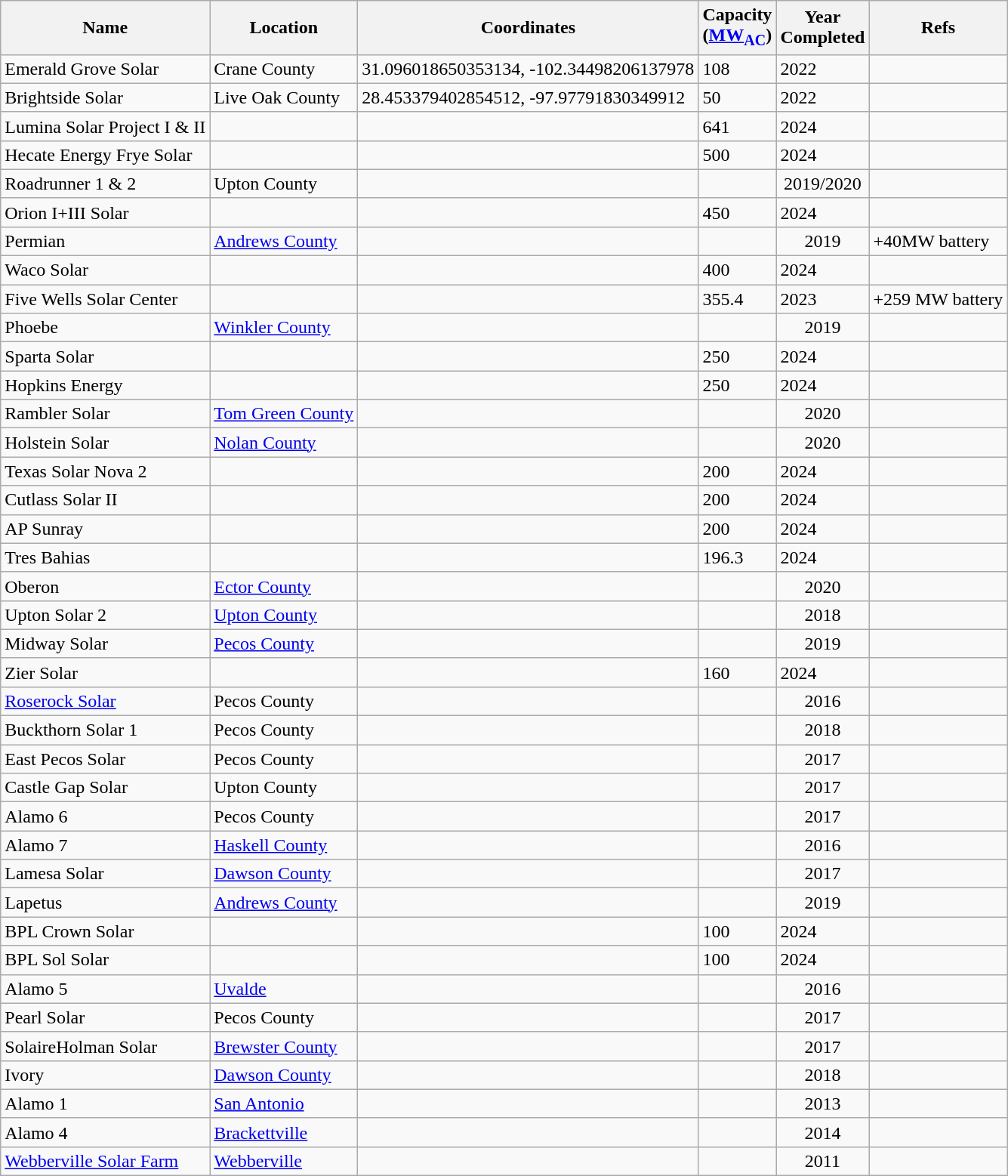<table class="wikitable sortable">
<tr>
<th>Name</th>
<th>Location</th>
<th>Coordinates</th>
<th>Capacity<br>(<a href='#'>MW<sub>AC</sub></a>)</th>
<th>Year<br>Completed</th>
<th>Refs</th>
</tr>
<tr>
<td>Emerald Grove Solar</td>
<td>Crane County</td>
<td>31.096018650353134, -102.34498206137978</td>
<td>108</td>
<td>2022</td>
<td></td>
</tr>
<tr>
<td>Brightside Solar</td>
<td>Live Oak County</td>
<td>28.453379402854512, -97.97791830349912</td>
<td>50</td>
<td>2022</td>
<td></td>
</tr>
<tr>
<td>Lumina Solar Project I & II</td>
<td></td>
<td></td>
<td>641</td>
<td>2024</td>
<td></td>
</tr>
<tr>
<td>Hecate Energy Frye Solar</td>
<td></td>
<td></td>
<td>500</td>
<td>2024</td>
<td></td>
</tr>
<tr>
<td>Roadrunner 1 & 2</td>
<td>Upton County</td>
<td></td>
<td align="center"></td>
<td align="center">2019/2020</td>
<td></td>
</tr>
<tr>
<td>Orion I+III Solar</td>
<td></td>
<td></td>
<td>450</td>
<td>2024</td>
<td></td>
</tr>
<tr>
<td>Permian</td>
<td><a href='#'>Andrews County</a></td>
<td></td>
<td align="center"></td>
<td align="center">2019</td>
<td>+40MW battery</td>
</tr>
<tr>
<td>Waco Solar</td>
<td></td>
<td></td>
<td>400</td>
<td>2024</td>
<td></td>
</tr>
<tr>
<td>Five Wells Solar Center</td>
<td></td>
<td></td>
<td>355.4</td>
<td>2023</td>
<td>+259 MW battery</td>
</tr>
<tr>
<td>Phoebe</td>
<td><a href='#'>Winkler County</a></td>
<td></td>
<td align="center"></td>
<td align="center">2019</td>
<td></td>
</tr>
<tr>
<td>Sparta Solar</td>
<td></td>
<td></td>
<td>250</td>
<td>2024</td>
<td></td>
</tr>
<tr>
<td>Hopkins Energy</td>
<td></td>
<td></td>
<td>250</td>
<td>2024</td>
<td></td>
</tr>
<tr>
<td>Rambler Solar</td>
<td><a href='#'>Tom Green County</a></td>
<td></td>
<td align="center"></td>
<td align="center">2020</td>
<td></td>
</tr>
<tr>
<td>Holstein Solar</td>
<td><a href='#'>Nolan County</a></td>
<td></td>
<td align="center"></td>
<td align="center">2020</td>
<td></td>
</tr>
<tr>
<td>Texas Solar Nova 2</td>
<td></td>
<td></td>
<td>200</td>
<td>2024</td>
<td></td>
</tr>
<tr>
<td>Cutlass Solar II</td>
<td></td>
<td></td>
<td>200</td>
<td>2024</td>
<td></td>
</tr>
<tr>
<td>AP Sunray</td>
<td></td>
<td></td>
<td>200</td>
<td>2024</td>
<td></td>
</tr>
<tr>
<td>Tres Bahias</td>
<td></td>
<td></td>
<td>196.3</td>
<td>2024</td>
<td></td>
</tr>
<tr>
<td>Oberon</td>
<td><a href='#'>Ector County</a></td>
<td></td>
<td align="center"></td>
<td align="center">2020</td>
<td></td>
</tr>
<tr>
<td>Upton Solar 2</td>
<td><a href='#'>Upton County</a></td>
<td></td>
<td align="center"></td>
<td align="center">2018</td>
<td></td>
</tr>
<tr>
<td>Midway Solar</td>
<td><a href='#'>Pecos County</a></td>
<td></td>
<td align="center"></td>
<td align="center">2019</td>
<td></td>
</tr>
<tr>
<td>Zier Solar</td>
<td></td>
<td></td>
<td>160</td>
<td>2024</td>
<td></td>
</tr>
<tr>
<td><a href='#'>Roserock Solar</a></td>
<td>Pecos County</td>
<td></td>
<td align="center"></td>
<td align="center">2016</td>
<td></td>
</tr>
<tr>
<td>Buckthorn Solar 1</td>
<td>Pecos County</td>
<td></td>
<td align="center"></td>
<td align="center">2018</td>
<td></td>
</tr>
<tr>
<td>East Pecos Solar</td>
<td>Pecos County</td>
<td></td>
<td align="center"></td>
<td align="center">2017</td>
<td></td>
</tr>
<tr>
<td>Castle Gap Solar</td>
<td>Upton County</td>
<td></td>
<td align="center"></td>
<td align="center">2017</td>
<td></td>
</tr>
<tr>
<td>Alamo 6</td>
<td>Pecos County</td>
<td></td>
<td align="center"></td>
<td align="center">2017</td>
<td></td>
</tr>
<tr>
<td>Alamo 7</td>
<td><a href='#'>Haskell County</a></td>
<td></td>
<td align="center"></td>
<td align="center">2016</td>
<td></td>
</tr>
<tr>
<td>Lamesa Solar</td>
<td><a href='#'>Dawson County</a></td>
<td></td>
<td align="center"></td>
<td align="center">2017</td>
<td></td>
</tr>
<tr>
<td>Lapetus</td>
<td><a href='#'>Andrews County</a></td>
<td></td>
<td align="center"></td>
<td align="center">2019</td>
<td></td>
</tr>
<tr>
<td>BPL Crown Solar</td>
<td></td>
<td></td>
<td>100</td>
<td>2024</td>
<td></td>
</tr>
<tr>
<td>BPL Sol Solar</td>
<td></td>
<td></td>
<td>100</td>
<td>2024</td>
<td></td>
</tr>
<tr>
<td>Alamo 5</td>
<td><a href='#'>Uvalde</a></td>
<td></td>
<td align="center"></td>
<td align="center">2016</td>
<td></td>
</tr>
<tr>
<td>Pearl Solar</td>
<td>Pecos County</td>
<td></td>
<td align="center"></td>
<td align="center">2017</td>
<td></td>
</tr>
<tr>
<td>SolaireHolman Solar</td>
<td><a href='#'>Brewster County</a></td>
<td></td>
<td align="center"></td>
<td align="center">2017</td>
<td></td>
</tr>
<tr>
<td>Ivory</td>
<td><a href='#'>Dawson County</a></td>
<td></td>
<td align="center"></td>
<td align="center">2018</td>
<td></td>
</tr>
<tr>
<td>Alamo 1</td>
<td><a href='#'>San Antonio</a></td>
<td></td>
<td align="center"></td>
<td align="center">2013</td>
<td></td>
</tr>
<tr>
<td>Alamo 4</td>
<td><a href='#'>Brackettville</a></td>
<td></td>
<td align="center"></td>
<td align="center">2014</td>
<td></td>
</tr>
<tr>
<td><a href='#'>Webberville Solar Farm</a></td>
<td><a href='#'>Webberville</a></td>
<td></td>
<td align="center"></td>
<td align="center">2011</td>
<td></td>
</tr>
</table>
